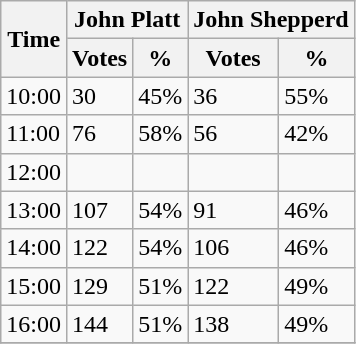<table class="wikitable">
<tr>
<th rowspan="2">Time</th>
<th colspan="2">John Platt</th>
<th colspan="2">John Shepperd</th>
</tr>
<tr>
<th>Votes</th>
<th>%</th>
<th>Votes</th>
<th>%</th>
</tr>
<tr>
<td>10:00</td>
<td>30</td>
<td>45%</td>
<td>36</td>
<td>55%</td>
</tr>
<tr>
<td>11:00</td>
<td>76</td>
<td>58%</td>
<td>56</td>
<td>42%</td>
</tr>
<tr>
<td>12:00</td>
<td></td>
<td></td>
<td></td>
<td></td>
</tr>
<tr>
<td>13:00</td>
<td>107</td>
<td>54%</td>
<td>91</td>
<td>46%</td>
</tr>
<tr>
<td>14:00</td>
<td>122</td>
<td>54%</td>
<td>106</td>
<td>46%</td>
</tr>
<tr>
<td>15:00</td>
<td>129</td>
<td>51%</td>
<td>122</td>
<td>49%</td>
</tr>
<tr>
<td>16:00</td>
<td>144</td>
<td>51%</td>
<td>138</td>
<td>49%</td>
</tr>
<tr>
</tr>
</table>
